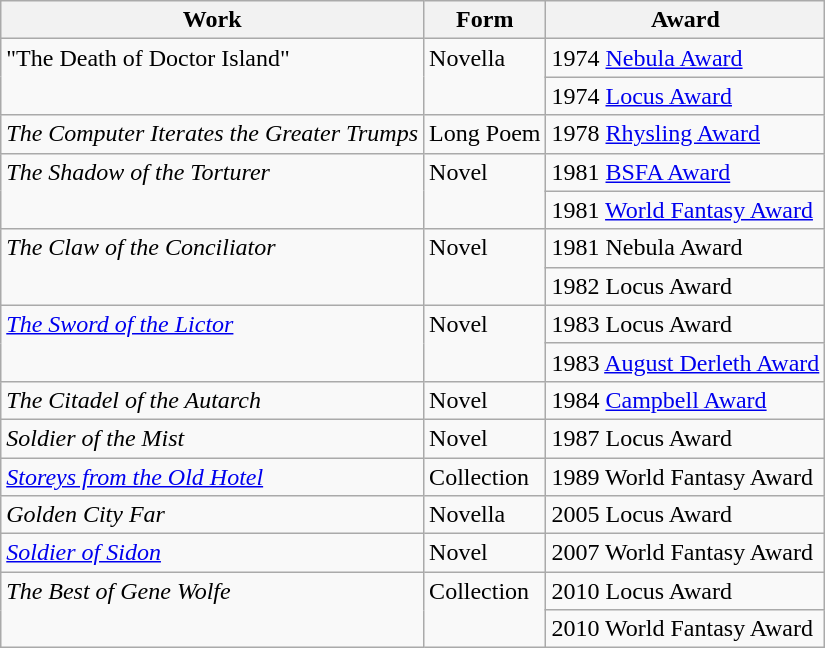<table class="wikitable">
<tr>
<th>Work</th>
<th>Form</th>
<th>Award</th>
</tr>
<tr>
<td rowspan=2 style="vertical-align: top;">"The Death of Doctor Island"</td>
<td rowspan=2 style="vertical-align: top;">Novella</td>
<td>1974 <a href='#'>Nebula Award</a></td>
</tr>
<tr>
<td>1974 <a href='#'>Locus Award</a></td>
</tr>
<tr>
<td><em>The Computer Iterates the Greater Trumps</em></td>
<td>Long Poem</td>
<td>1978 <a href='#'>Rhysling Award</a></td>
</tr>
<tr>
<td rowspan=2 style="vertical-align: top;"><em>The Shadow of the Torturer</em></td>
<td rowspan=2 style="vertical-align: top;">Novel</td>
<td>1981 <a href='#'>BSFA Award</a></td>
</tr>
<tr>
<td>1981 <a href='#'>World Fantasy Award</a></td>
</tr>
<tr>
<td rowspan=2 style="vertical-align: top;"><em>The Claw of the Conciliator</em></td>
<td rowspan=2 style="vertical-align: top;">Novel</td>
<td>1981 Nebula Award</td>
</tr>
<tr>
<td>1982 Locus Award</td>
</tr>
<tr>
<td rowspan=2 style="vertical-align: top;"><em><a href='#'>The Sword of the Lictor</a></em></td>
<td rowspan=2 style="vertical-align: top;">Novel</td>
<td>1983 Locus Award</td>
</tr>
<tr>
<td>1983 <a href='#'>August Derleth Award</a></td>
</tr>
<tr>
<td><em>The Citadel of the Autarch</em></td>
<td>Novel</td>
<td>1984 <a href='#'>Campbell Award</a></td>
</tr>
<tr>
<td><em>Soldier of the Mist</em></td>
<td>Novel</td>
<td>1987 Locus Award</td>
</tr>
<tr>
<td><em><a href='#'>Storeys from the Old Hotel</a></em></td>
<td>Collection</td>
<td>1989 World Fantasy Award</td>
</tr>
<tr>
<td><em>Golden City Far</em></td>
<td>Novella</td>
<td>2005 Locus Award</td>
</tr>
<tr>
<td><em><a href='#'>Soldier of Sidon</a></em></td>
<td>Novel</td>
<td>2007 World Fantasy Award</td>
</tr>
<tr>
<td rowspan=2 style="vertical-align: top;"><em>The Best of Gene Wolfe</em></td>
<td rowspan=2 style="vertical-align: top;">Collection</td>
<td>2010 Locus Award</td>
</tr>
<tr>
<td>2010 World Fantasy Award</td>
</tr>
</table>
